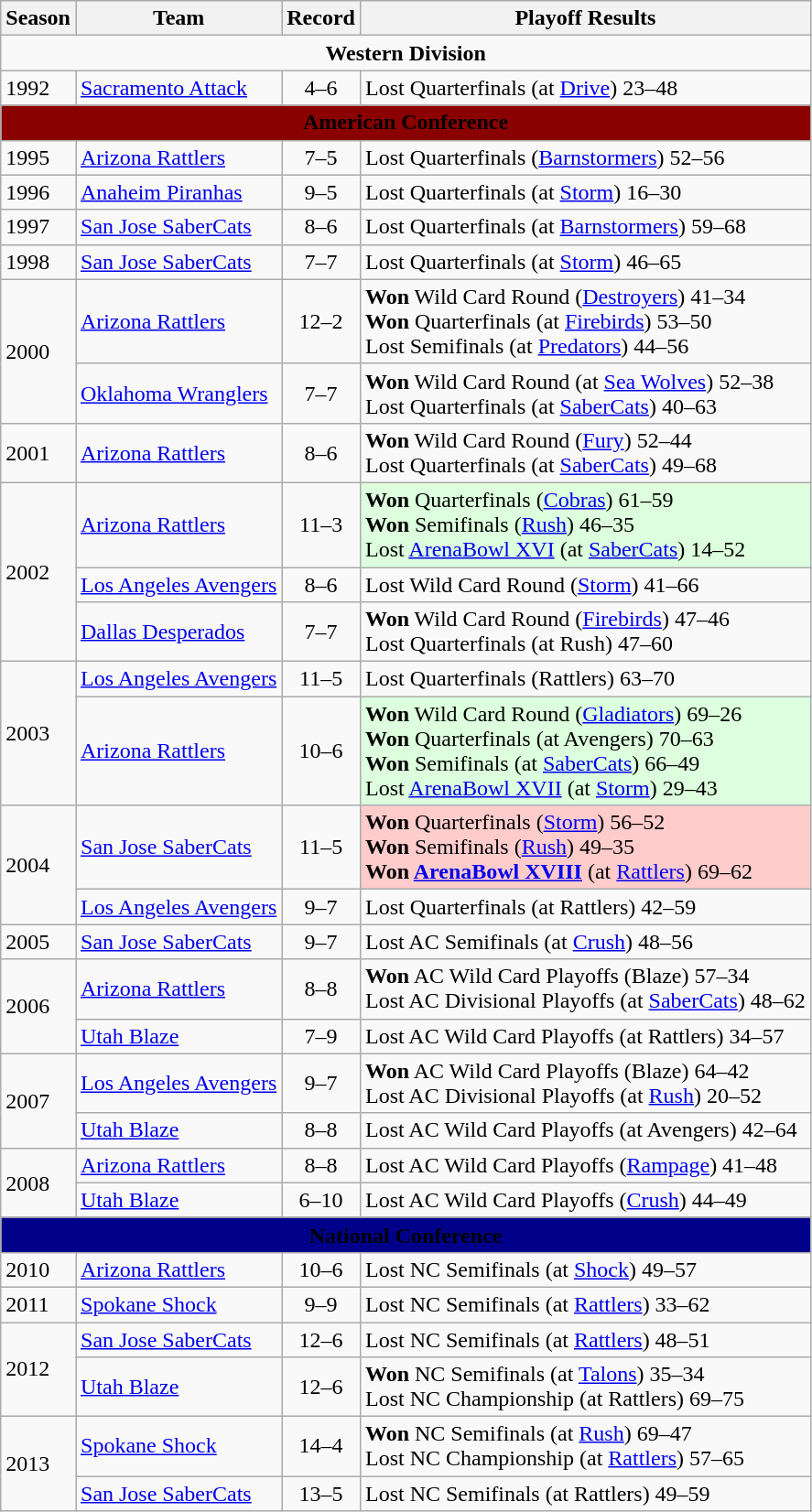<table class="wikitable">
<tr style="background:#efefef;">
<th>Season</th>
<th>Team</th>
<th>Record</th>
<th>Playoff Results</th>
</tr>
<tr>
<td colspan="4" style="text-align:center;"><strong>Western Division</strong></td>
</tr>
<tr>
<td>1992</td>
<td><a href='#'>Sacramento Attack</a></td>
<td align="center">4–6</td>
<td>Lost Quarterfinals (at <a href='#'>Drive</a>) 23–48</td>
</tr>
<tr>
<td bgcolor="darkred" colspan="4" align="center"><span><strong>American Conference</strong></span></td>
</tr>
<tr>
<td>1995</td>
<td><a href='#'>Arizona Rattlers</a></td>
<td align="center">7–5</td>
<td>Lost Quarterfinals (<a href='#'>Barnstormers</a>) 52–56</td>
</tr>
<tr>
<td>1996</td>
<td><a href='#'>Anaheim Piranhas</a></td>
<td align="center">9–5</td>
<td>Lost Quarterfinals (at <a href='#'>Storm</a>) 16–30</td>
</tr>
<tr>
<td>1997</td>
<td><a href='#'>San Jose SaberCats</a></td>
<td align="center">8–6</td>
<td>Lost Quarterfinals (at <a href='#'>Barnstormers</a>) 59–68</td>
</tr>
<tr>
<td>1998</td>
<td><a href='#'>San Jose SaberCats</a></td>
<td align="center">7–7</td>
<td>Lost Quarterfinals (at <a href='#'>Storm</a>) 46–65</td>
</tr>
<tr>
<td rowspan="2">2000</td>
<td><a href='#'>Arizona Rattlers</a></td>
<td align="center">12–2</td>
<td><strong>Won</strong> Wild Card Round (<a href='#'>Destroyers</a>) 41–34<br><strong>Won</strong> Quarterfinals (at <a href='#'>Firebirds</a>) 53–50<br>Lost Semifinals (at <a href='#'>Predators</a>) 44–56</td>
</tr>
<tr>
<td><a href='#'>Oklahoma Wranglers</a></td>
<td align="center">7–7</td>
<td><strong>Won</strong> Wild Card Round (at <a href='#'>Sea Wolves</a>) 52–38<br>Lost Quarterfinals (at <a href='#'>SaberCats</a>) 40–63</td>
</tr>
<tr>
<td>2001</td>
<td><a href='#'>Arizona Rattlers</a></td>
<td align="center">8–6</td>
<td><strong>Won</strong> Wild Card Round (<a href='#'>Fury</a>) 52–44<br>Lost Quarterfinals (at <a href='#'>SaberCats</a>) 49–68</td>
</tr>
<tr>
<td rowspan="3">2002</td>
<td><a href='#'>Arizona Rattlers</a></td>
<td align="center">11–3</td>
<td bgcolor="#DDFFDD"><strong>Won</strong> Quarterfinals (<a href='#'>Cobras</a>) 61–59<br><strong>Won</strong> Semifinals (<a href='#'>Rush</a>) 46–35<br>Lost <a href='#'>ArenaBowl XVI</a> (at <a href='#'>SaberCats</a>) 14–52</td>
</tr>
<tr>
<td><a href='#'>Los Angeles Avengers</a></td>
<td align="center">8–6</td>
<td>Lost Wild Card Round (<a href='#'>Storm</a>) 41–66</td>
</tr>
<tr>
<td><a href='#'>Dallas Desperados</a></td>
<td align="center">7–7</td>
<td><strong>Won</strong> Wild Card Round (<a href='#'>Firebirds</a>) 47–46<br>Lost Quarterfinals (at Rush) 47–60</td>
</tr>
<tr>
<td rowspan="2">2003</td>
<td><a href='#'>Los Angeles Avengers</a></td>
<td align="center">11–5</td>
<td>Lost Quarterfinals (Rattlers) 63–70</td>
</tr>
<tr>
<td><a href='#'>Arizona Rattlers</a></td>
<td align="center">10–6</td>
<td bgcolor="#DDFFDD"><strong>Won</strong> Wild Card Round (<a href='#'>Gladiators</a>) 69–26<br><strong>Won</strong> Quarterfinals (at Avengers) 70–63<br><strong>Won</strong> Semifinals (at <a href='#'>SaberCats</a>) 66–49<br>Lost <a href='#'>ArenaBowl XVII</a> (at <a href='#'>Storm</a>) 29–43</td>
</tr>
<tr>
<td rowspan="2">2004</td>
<td><a href='#'>San Jose SaberCats</a></td>
<td align="center">11–5</td>
<td bgcolor="#FFCCCC"><strong>Won</strong> Quarterfinals (<a href='#'>Storm</a>) 56–52<br><strong>Won</strong> Semifinals (<a href='#'>Rush</a>) 49–35<br><strong>Won <a href='#'>ArenaBowl XVIII</a></strong> (at <a href='#'>Rattlers</a>) 69–62</td>
</tr>
<tr>
<td><a href='#'>Los Angeles Avengers</a></td>
<td align="center">9–7</td>
<td>Lost Quarterfinals (at Rattlers) 42–59</td>
</tr>
<tr>
<td>2005</td>
<td><a href='#'>San Jose SaberCats</a></td>
<td align="center">9–7</td>
<td>Lost AC Semifinals (at <a href='#'>Crush</a>) 48–56</td>
</tr>
<tr>
<td rowspan="2">2006</td>
<td><a href='#'>Arizona Rattlers</a></td>
<td align="center">8–8</td>
<td><strong>Won</strong> AC Wild Card Playoffs (Blaze) 57–34<br>Lost AC Divisional Playoffs (at <a href='#'>SaberCats</a>) 48–62</td>
</tr>
<tr>
<td><a href='#'>Utah Blaze</a></td>
<td align="center">7–9</td>
<td>Lost AC Wild Card Playoffs (at Rattlers) 34–57</td>
</tr>
<tr>
<td rowspan="2">2007</td>
<td><a href='#'>Los Angeles Avengers</a></td>
<td align="center">9–7</td>
<td><strong>Won</strong> AC Wild Card Playoffs (Blaze) 64–42<br>Lost AC Divisional Playoffs (at <a href='#'>Rush</a>) 20–52</td>
</tr>
<tr>
<td><a href='#'>Utah Blaze</a></td>
<td align="center">8–8</td>
<td>Lost AC Wild Card Playoffs (at Avengers) 42–64</td>
</tr>
<tr>
<td rowspan="2">2008</td>
<td><a href='#'>Arizona Rattlers</a></td>
<td align="center">8–8</td>
<td>Lost AC Wild Card Playoffs (<a href='#'>Rampage</a>) 41–48</td>
</tr>
<tr>
<td><a href='#'>Utah Blaze</a></td>
<td align="center">6–10</td>
<td>Lost AC Wild Card Playoffs (<a href='#'>Crush</a>) 44–49</td>
</tr>
<tr>
<td bgcolor="darkblue" colspan="4" align="center"><span><strong>National Conference</strong></span></td>
</tr>
<tr>
<td>2010</td>
<td><a href='#'>Arizona Rattlers</a></td>
<td align="center">10–6</td>
<td>Lost NC Semifinals (at <a href='#'>Shock</a>) 49–57<br></td>
</tr>
<tr>
<td>2011</td>
<td><a href='#'>Spokane Shock</a></td>
<td align="center">9–9</td>
<td>Lost NC Semifinals (at <a href='#'>Rattlers</a>) 33–62</td>
</tr>
<tr>
<td rowspan="2">2012</td>
<td><a href='#'>San Jose SaberCats</a></td>
<td align="center">12–6</td>
<td>Lost NC Semifinals (at <a href='#'>Rattlers</a>) 48–51</td>
</tr>
<tr>
<td><a href='#'>Utah Blaze</a></td>
<td align="center">12–6</td>
<td><strong>Won</strong> NC Semifinals (at <a href='#'>Talons</a>) 35–34<br>Lost NC Championship (at Rattlers) 69–75</td>
</tr>
<tr>
<td rowspan="2">2013</td>
<td><a href='#'>Spokane Shock</a></td>
<td align="center">14–4</td>
<td><strong>Won</strong> NC Semifinals (at <a href='#'>Rush</a>) 69–47<br>Lost NC Championship (at <a href='#'>Rattlers</a>) 57–65</td>
</tr>
<tr>
<td><a href='#'>San Jose SaberCats</a></td>
<td align="center">13–5</td>
<td>Lost NC Semifinals (at Rattlers) 49–59</td>
</tr>
</table>
